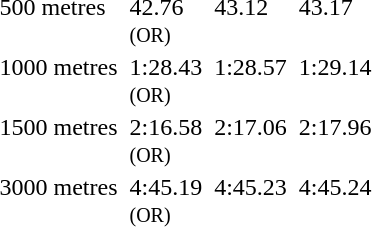<table>
<tr valign="top">
<td>500 metres <br></td>
<td></td>
<td>42.76<br><small>(OR)</small></td>
<td></td>
<td>43.12</td>
<td></td>
<td>43.17</td>
</tr>
<tr valign="top">
<td>1000 metres <br></td>
<td></td>
<td>1:28.43<br><small>(OR)</small></td>
<td></td>
<td>1:28.57</td>
<td></td>
<td>1:29.14</td>
</tr>
<tr valign="top">
<td>1500 metres <br></td>
<td></td>
<td>2:16.58<br><small>(OR)</small></td>
<td></td>
<td>2:17.06</td>
<td></td>
<td>2:17.96</td>
</tr>
<tr valign="top">
<td>3000 metres <br></td>
<td></td>
<td>4:45.19<br><small>(OR)</small></td>
<td></td>
<td>4:45.23</td>
<td></td>
<td>4:45.24</td>
</tr>
</table>
